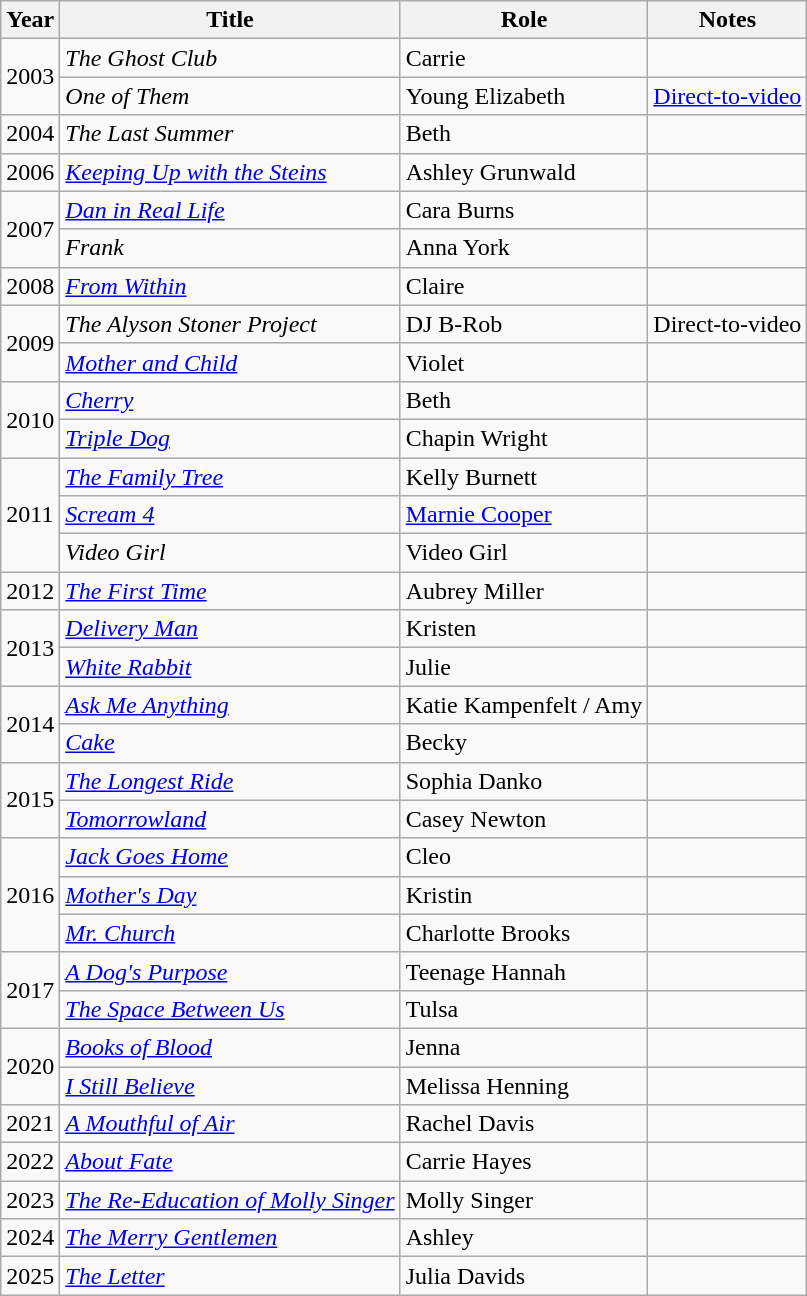<table class="wikitable sortable">
<tr>
<th>Year</th>
<th>Title</th>
<th>Role</th>
<th class="unsortable">Notes</th>
</tr>
<tr>
<td rowspan="2">2003</td>
<td data-sort-value="Ghost Club, The"><em>The Ghost Club</em></td>
<td>Carrie</td>
<td></td>
</tr>
<tr>
<td><em>One of Them</em></td>
<td>Young Elizabeth</td>
<td><a href='#'>Direct-to-video</a></td>
</tr>
<tr>
<td>2004</td>
<td data-sort-value="Last Summer, The"><em>The Last Summer</em></td>
<td>Beth</td>
<td></td>
</tr>
<tr>
<td>2006</td>
<td><em><a href='#'>Keeping Up with the Steins</a></em></td>
<td>Ashley Grunwald</td>
<td></td>
</tr>
<tr>
<td rowspan="2">2007</td>
<td><em><a href='#'>Dan in Real Life</a></em></td>
<td>Cara Burns</td>
<td></td>
</tr>
<tr>
<td><em>Frank</em></td>
<td>Anna York</td>
<td></td>
</tr>
<tr>
<td>2008</td>
<td><em><a href='#'>From Within</a></em></td>
<td>Claire</td>
<td></td>
</tr>
<tr>
<td rowspan="2">2009</td>
<td data-sort-value="Alyson Stoner Project, The"><em>The Alyson Stoner Project</em></td>
<td>DJ B-Rob</td>
<td>Direct-to-video</td>
</tr>
<tr>
<td><em><a href='#'>Mother and Child</a></em></td>
<td>Violet</td>
<td></td>
</tr>
<tr>
<td rowspan="2">2010</td>
<td><em><a href='#'>Cherry</a></em></td>
<td>Beth</td>
<td></td>
</tr>
<tr>
<td><em><a href='#'>Triple Dog</a></em></td>
<td>Chapin Wright</td>
<td></td>
</tr>
<tr>
<td rowspan="3">2011</td>
<td data-sort-value="Family Tree, The"><em><a href='#'>The Family Tree</a></em></td>
<td>Kelly Burnett</td>
<td></td>
</tr>
<tr>
<td><em><a href='#'>Scream 4</a></em></td>
<td><a href='#'>Marnie Cooper</a></td>
<td></td>
</tr>
<tr>
<td><em>Video Girl</em></td>
<td>Video Girl</td>
<td></td>
</tr>
<tr>
<td>2012</td>
<td data-sort-value="First Time, The"><em><a href='#'>The First Time</a></em></td>
<td>Aubrey Miller</td>
<td></td>
</tr>
<tr>
<td rowspan="2">2013</td>
<td><em><a href='#'>Delivery Man</a></em></td>
<td>Kristen</td>
<td></td>
</tr>
<tr>
<td><em><a href='#'>White Rabbit</a></em></td>
<td>Julie</td>
<td></td>
</tr>
<tr>
<td rowspan="2">2014</td>
<td><em><a href='#'>Ask Me Anything</a></em></td>
<td>Katie Kampenfelt / Amy</td>
<td></td>
</tr>
<tr>
<td><em><a href='#'>Cake</a></em></td>
<td>Becky</td>
<td></td>
</tr>
<tr>
<td rowspan="2">2015</td>
<td data-sort-value="Longest Ride, The"><em><a href='#'>The Longest Ride</a></em></td>
<td>Sophia Danko</td>
<td></td>
</tr>
<tr>
<td><em><a href='#'>Tomorrowland</a></em></td>
<td>Casey Newton</td>
<td></td>
</tr>
<tr>
<td rowspan="3">2016</td>
<td><em><a href='#'>Jack Goes Home</a></em></td>
<td>Cleo</td>
<td></td>
</tr>
<tr>
<td><em><a href='#'>Mother's Day</a></em></td>
<td>Kristin</td>
<td></td>
</tr>
<tr>
<td><em><a href='#'>Mr. Church</a></em></td>
<td>Charlotte Brooks</td>
<td></td>
</tr>
<tr>
<td rowspan="2">2017</td>
<td data-sort-value="Dog's Purpose, A"><em><a href='#'>A Dog's Purpose</a></em></td>
<td>Teenage Hannah</td>
<td></td>
</tr>
<tr>
<td data-sort-value="Space Between Us, The"><em><a href='#'>The Space Between Us</a></em></td>
<td>Tulsa</td>
<td></td>
</tr>
<tr>
<td rowspan="2">2020</td>
<td><em><a href='#'>Books of Blood</a></em></td>
<td>Jenna</td>
<td></td>
</tr>
<tr>
<td><em><a href='#'>I Still Believe</a></em></td>
<td>Melissa Henning</td>
<td></td>
</tr>
<tr>
<td>2021</td>
<td data-sort-value="Mouthful of Air, A"><em><a href='#'>A Mouthful of Air</a></em></td>
<td>Rachel Davis</td>
<td></td>
</tr>
<tr>
<td>2022</td>
<td><em><a href='#'>About Fate</a></em></td>
<td>Carrie Hayes</td>
<td></td>
</tr>
<tr>
<td>2023</td>
<td><em><a href='#'>The Re-Education of Molly Singer</a></em></td>
<td>Molly Singer</td>
<td></td>
</tr>
<tr>
<td>2024</td>
<td><em><a href='#'>The Merry Gentlemen</a></em></td>
<td>Ashley</td>
<td></td>
</tr>
<tr>
<td>2025</td>
<td><em><a href='#'>The Letter</a></em></td>
<td>Julia Davids</td>
<td></td>
</tr>
</table>
